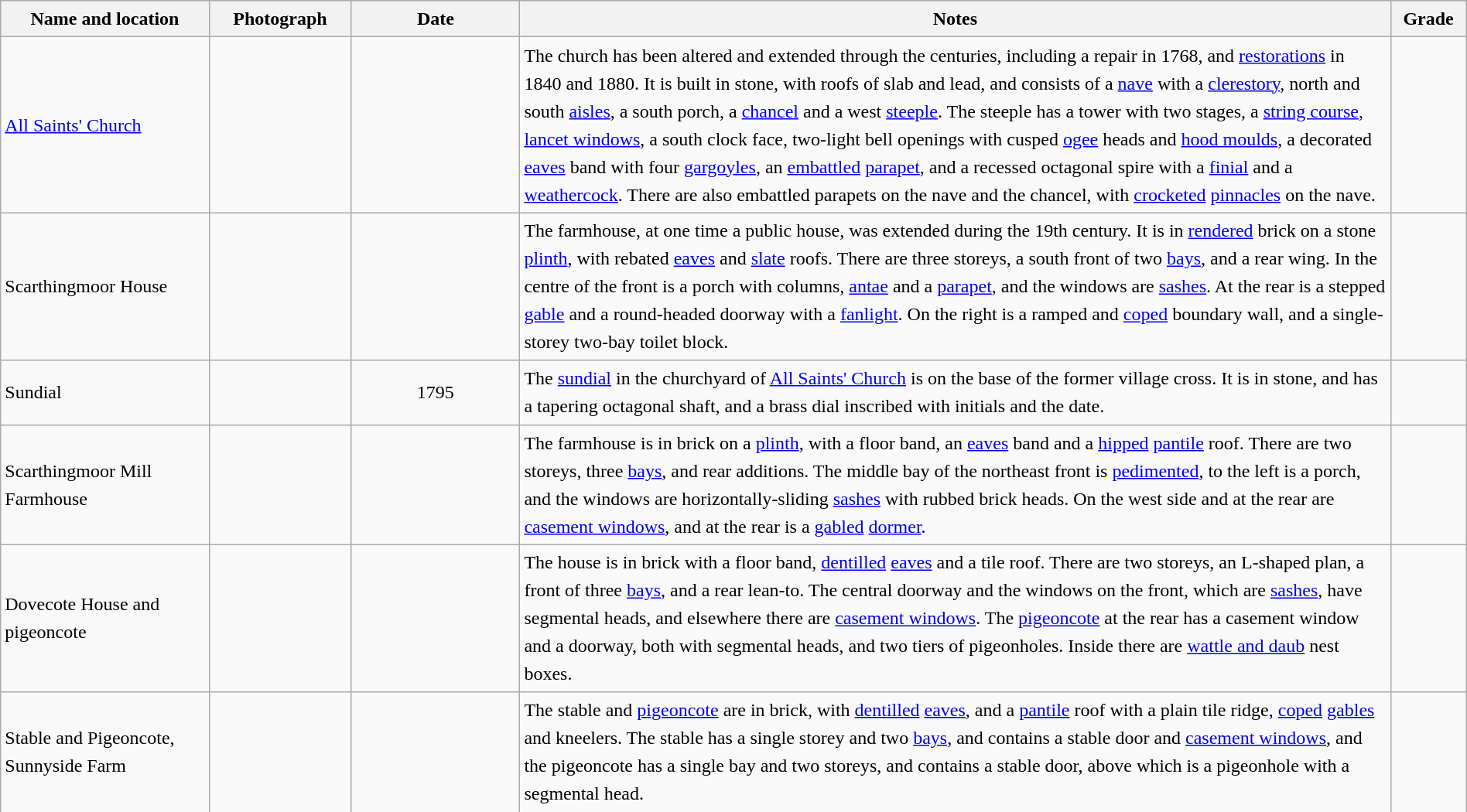<table class="wikitable sortable plainrowheaders" style="width:100%; border:0px; text-align:left; line-height:150%">
<tr>
<th scope="col"  style="width:150px">Name and location</th>
<th scope="col"  style="width:100px" class="unsortable">Photograph</th>
<th scope="col"  style="width:120px">Date</th>
<th scope="col"  style="width:650px" class="unsortable">Notes</th>
<th scope="col"  style="width:50px">Grade</th>
</tr>
<tr>
<td><a href='#'>All Saints' Church</a><br><small></small></td>
<td></td>
<td align="center"></td>
<td>The church has been altered and extended through the centuries, including a repair in 1768, and <a href='#'>restorations</a> in 1840 and 1880.  It is built in stone, with roofs of slab and lead, and consists of a <a href='#'>nave</a> with a <a href='#'>clerestory</a>, north and south <a href='#'>aisles</a>, a south porch, a <a href='#'>chancel</a> and a west <a href='#'>steeple</a>.  The steeple has a tower with two stages, a <a href='#'>string course</a>, <a href='#'>lancet windows</a>, a south clock face, two-light bell openings with cusped <a href='#'>ogee</a> heads and <a href='#'>hood moulds</a>, a decorated <a href='#'>eaves</a> band with four <a href='#'>gargoyles</a>, an <a href='#'>embattled</a> <a href='#'>parapet</a>, and a recessed octagonal spire with a <a href='#'>finial</a> and a <a href='#'>weathercock</a>.  There are also embattled parapets on the nave and the chancel, with <a href='#'>crocketed</a> <a href='#'>pinnacles</a> on the nave.</td>
<td align="center" ></td>
</tr>
<tr>
<td>Scarthingmoor House<br><small></small></td>
<td></td>
<td align="center"></td>
<td>The farmhouse, at one time a public house, was extended during the 19th century.  It is in <a href='#'>rendered</a> brick on a stone <a href='#'>plinth</a>, with rebated <a href='#'>eaves</a> and <a href='#'>slate</a> roofs.  There are three storeys, a south front of two <a href='#'>bays</a>, and a rear wing.  In the centre of the front is a porch with columns, <a href='#'>antae</a> and a <a href='#'>parapet</a>, and the windows are <a href='#'>sashes</a>.  At the rear is a stepped <a href='#'>gable</a> and a round-headed doorway with a <a href='#'>fanlight</a>.  On the right is a ramped and <a href='#'>coped</a> boundary wall, and a single-storey two-bay toilet block.</td>
<td align="center" ></td>
</tr>
<tr>
<td>Sundial<br><small></small></td>
<td></td>
<td align="center">1795</td>
<td>The <a href='#'>sundial</a> in the churchyard of <a href='#'>All Saints' Church</a> is on the base of the former village cross.  It is in stone, and has a tapering octagonal shaft, and a brass dial inscribed with initials and the date.</td>
<td align="center" ></td>
</tr>
<tr>
<td>Scarthingmoor Mill Farmhouse<br><small></small></td>
<td></td>
<td align="center"></td>
<td>The farmhouse is in brick on a <a href='#'>plinth</a>, with a floor band, an <a href='#'>eaves</a> band and a <a href='#'>hipped</a> <a href='#'>pantile</a> roof.  There are two storeys, three <a href='#'>bays</a>, and rear additions.  The middle bay of the northeast front is <a href='#'>pedimented</a>, to the left is a porch, and the windows are horizontally-sliding <a href='#'>sashes</a> with rubbed brick heads.  On the west side and at the rear are <a href='#'>casement windows</a>, and at the rear is a <a href='#'>gabled</a> <a href='#'>dormer</a>.</td>
<td align="center" ></td>
</tr>
<tr>
<td>Dovecote House and pigeoncote<br><small></small></td>
<td></td>
<td align="center"></td>
<td>The house is in brick with a floor band, <a href='#'>dentilled</a> <a href='#'>eaves</a> and a tile roof.  There are two storeys, an L-shaped plan, a front of three <a href='#'>bays</a>, and a rear lean-to.  The central doorway and the windows on the front, which are <a href='#'>sashes</a>, have segmental heads, and elsewhere there are <a href='#'>casement windows</a>.  The <a href='#'>pigeoncote</a> at the rear has a casement window and a doorway, both with segmental heads, and two tiers of pigeonholes.  Inside there are <a href='#'>wattle and daub</a> nest boxes.</td>
<td align="center" ></td>
</tr>
<tr>
<td>Stable and Pigeoncote,<br>Sunnyside Farm<br><small></small></td>
<td></td>
<td align="center"></td>
<td>The stable and <a href='#'>pigeoncote</a> are in brick, with <a href='#'>dentilled</a> <a href='#'>eaves</a>, and a <a href='#'>pantile</a> roof with a plain tile ridge, <a href='#'>coped</a> <a href='#'>gables</a> and kneelers.  The stable has a single storey and two <a href='#'>bays</a>, and contains a stable door and <a href='#'>casement windows</a>, and the pigeoncote has a single bay and two storeys, and contains a stable door, above which is a pigeonhole with a segmental head.</td>
<td align="center" ></td>
</tr>
<tr>
</tr>
</table>
